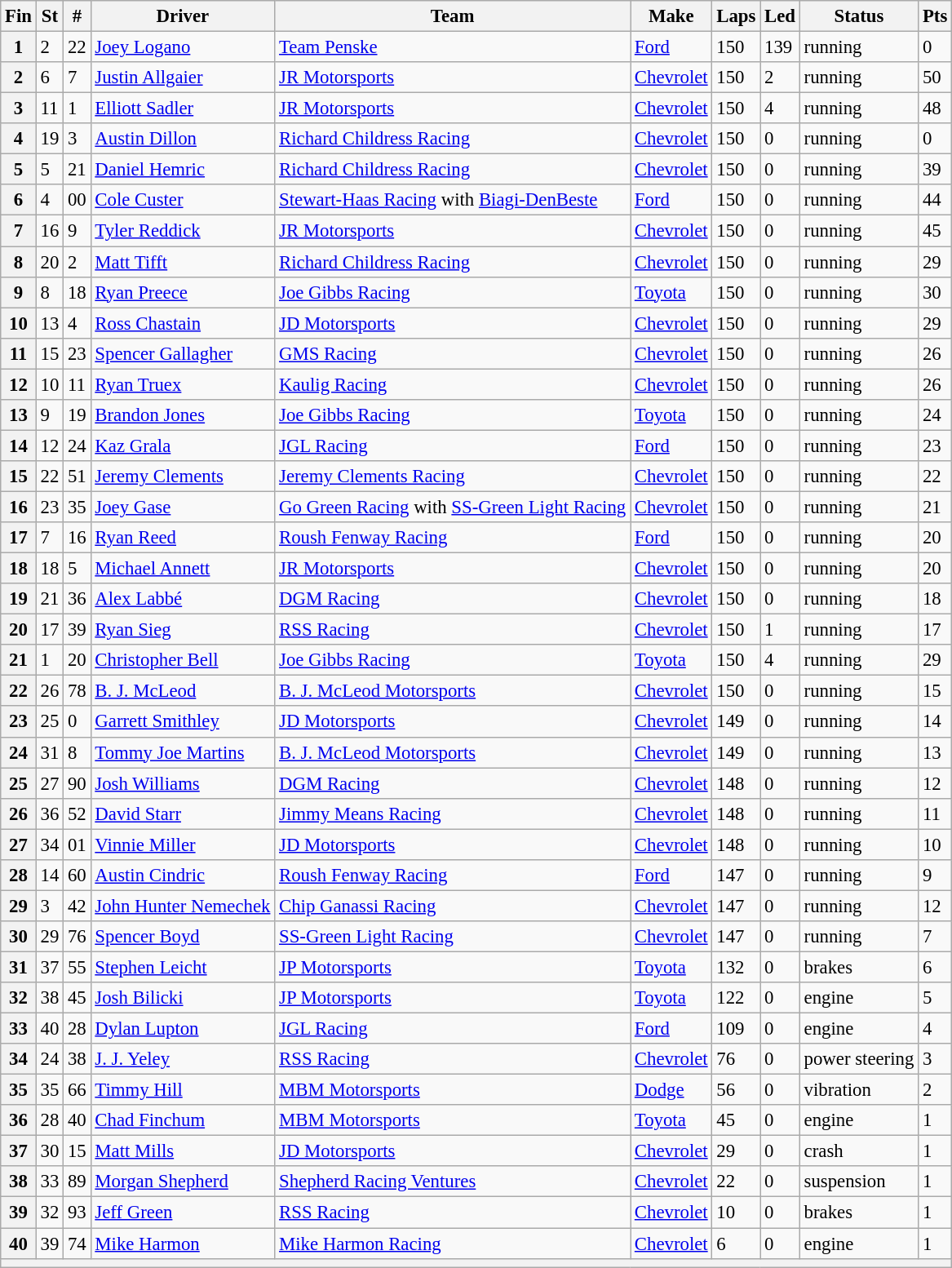<table class="wikitable" style="font-size:95%">
<tr>
<th>Fin</th>
<th>St</th>
<th>#</th>
<th>Driver</th>
<th>Team</th>
<th>Make</th>
<th>Laps</th>
<th>Led</th>
<th>Status</th>
<th>Pts</th>
</tr>
<tr>
<th>1</th>
<td>2</td>
<td>22</td>
<td><a href='#'>Joey Logano</a></td>
<td><a href='#'>Team Penske</a></td>
<td><a href='#'>Ford</a></td>
<td>150</td>
<td>139</td>
<td>running</td>
<td>0</td>
</tr>
<tr>
<th>2</th>
<td>6</td>
<td>7</td>
<td><a href='#'>Justin Allgaier</a></td>
<td><a href='#'>JR Motorsports</a></td>
<td><a href='#'>Chevrolet</a></td>
<td>150</td>
<td>2</td>
<td>running</td>
<td>50</td>
</tr>
<tr>
<th>3</th>
<td>11</td>
<td>1</td>
<td><a href='#'>Elliott Sadler</a></td>
<td><a href='#'>JR Motorsports</a></td>
<td><a href='#'>Chevrolet</a></td>
<td>150</td>
<td>4</td>
<td>running</td>
<td>48</td>
</tr>
<tr>
<th>4</th>
<td>19</td>
<td>3</td>
<td><a href='#'>Austin Dillon</a></td>
<td><a href='#'>Richard Childress Racing</a></td>
<td><a href='#'>Chevrolet</a></td>
<td>150</td>
<td>0</td>
<td>running</td>
<td>0</td>
</tr>
<tr>
<th>5</th>
<td>5</td>
<td>21</td>
<td><a href='#'>Daniel Hemric</a></td>
<td><a href='#'>Richard Childress Racing</a></td>
<td><a href='#'>Chevrolet</a></td>
<td>150</td>
<td>0</td>
<td>running</td>
<td>39</td>
</tr>
<tr>
<th>6</th>
<td>4</td>
<td>00</td>
<td><a href='#'>Cole Custer</a></td>
<td><a href='#'>Stewart-Haas Racing</a> with <a href='#'>Biagi-DenBeste</a></td>
<td><a href='#'>Ford</a></td>
<td>150</td>
<td>0</td>
<td>running</td>
<td>44</td>
</tr>
<tr>
<th>7</th>
<td>16</td>
<td>9</td>
<td><a href='#'>Tyler Reddick</a></td>
<td><a href='#'>JR Motorsports</a></td>
<td><a href='#'>Chevrolet</a></td>
<td>150</td>
<td>0</td>
<td>running</td>
<td>45</td>
</tr>
<tr>
<th>8</th>
<td>20</td>
<td>2</td>
<td><a href='#'>Matt Tifft</a></td>
<td><a href='#'>Richard Childress Racing</a></td>
<td><a href='#'>Chevrolet</a></td>
<td>150</td>
<td>0</td>
<td>running</td>
<td>29</td>
</tr>
<tr>
<th>9</th>
<td>8</td>
<td>18</td>
<td><a href='#'>Ryan Preece</a></td>
<td><a href='#'>Joe Gibbs Racing</a></td>
<td><a href='#'>Toyota</a></td>
<td>150</td>
<td>0</td>
<td>running</td>
<td>30</td>
</tr>
<tr>
<th>10</th>
<td>13</td>
<td>4</td>
<td><a href='#'>Ross Chastain</a></td>
<td><a href='#'>JD Motorsports</a></td>
<td><a href='#'>Chevrolet</a></td>
<td>150</td>
<td>0</td>
<td>running</td>
<td>29</td>
</tr>
<tr>
<th>11</th>
<td>15</td>
<td>23</td>
<td><a href='#'>Spencer Gallagher</a></td>
<td><a href='#'>GMS Racing</a></td>
<td><a href='#'>Chevrolet</a></td>
<td>150</td>
<td>0</td>
<td>running</td>
<td>26</td>
</tr>
<tr>
<th>12</th>
<td>10</td>
<td>11</td>
<td><a href='#'>Ryan Truex</a></td>
<td><a href='#'>Kaulig Racing</a></td>
<td><a href='#'>Chevrolet</a></td>
<td>150</td>
<td>0</td>
<td>running</td>
<td>26</td>
</tr>
<tr>
<th>13</th>
<td>9</td>
<td>19</td>
<td><a href='#'>Brandon Jones</a></td>
<td><a href='#'>Joe Gibbs Racing</a></td>
<td><a href='#'>Toyota</a></td>
<td>150</td>
<td>0</td>
<td>running</td>
<td>24</td>
</tr>
<tr>
<th>14</th>
<td>12</td>
<td>24</td>
<td><a href='#'>Kaz Grala</a></td>
<td><a href='#'>JGL Racing</a></td>
<td><a href='#'>Ford</a></td>
<td>150</td>
<td>0</td>
<td>running</td>
<td>23</td>
</tr>
<tr>
<th>15</th>
<td>22</td>
<td>51</td>
<td><a href='#'>Jeremy Clements</a></td>
<td><a href='#'>Jeremy Clements Racing</a></td>
<td><a href='#'>Chevrolet</a></td>
<td>150</td>
<td>0</td>
<td>running</td>
<td>22</td>
</tr>
<tr>
<th>16</th>
<td>23</td>
<td>35</td>
<td><a href='#'>Joey Gase</a></td>
<td><a href='#'>Go Green Racing</a> with <a href='#'>SS-Green Light Racing</a></td>
<td><a href='#'>Chevrolet</a></td>
<td>150</td>
<td>0</td>
<td>running</td>
<td>21</td>
</tr>
<tr>
<th>17</th>
<td>7</td>
<td>16</td>
<td><a href='#'>Ryan Reed</a></td>
<td><a href='#'>Roush Fenway Racing</a></td>
<td><a href='#'>Ford</a></td>
<td>150</td>
<td>0</td>
<td>running</td>
<td>20</td>
</tr>
<tr>
<th>18</th>
<td>18</td>
<td>5</td>
<td><a href='#'>Michael Annett</a></td>
<td><a href='#'>JR Motorsports</a></td>
<td><a href='#'>Chevrolet</a></td>
<td>150</td>
<td>0</td>
<td>running</td>
<td>20</td>
</tr>
<tr>
<th>19</th>
<td>21</td>
<td>36</td>
<td><a href='#'>Alex Labbé</a></td>
<td><a href='#'>DGM Racing</a></td>
<td><a href='#'>Chevrolet</a></td>
<td>150</td>
<td>0</td>
<td>running</td>
<td>18</td>
</tr>
<tr>
<th>20</th>
<td>17</td>
<td>39</td>
<td><a href='#'>Ryan Sieg</a></td>
<td><a href='#'>RSS Racing</a></td>
<td><a href='#'>Chevrolet</a></td>
<td>150</td>
<td>1</td>
<td>running</td>
<td>17</td>
</tr>
<tr>
<th>21</th>
<td>1</td>
<td>20</td>
<td><a href='#'>Christopher Bell</a></td>
<td><a href='#'>Joe Gibbs Racing</a></td>
<td><a href='#'>Toyota</a></td>
<td>150</td>
<td>4</td>
<td>running</td>
<td>29</td>
</tr>
<tr>
<th>22</th>
<td>26</td>
<td>78</td>
<td><a href='#'>B. J. McLeod</a></td>
<td><a href='#'>B. J. McLeod Motorsports</a></td>
<td><a href='#'>Chevrolet</a></td>
<td>150</td>
<td>0</td>
<td>running</td>
<td>15</td>
</tr>
<tr>
<th>23</th>
<td>25</td>
<td>0</td>
<td><a href='#'>Garrett Smithley</a></td>
<td><a href='#'>JD Motorsports</a></td>
<td><a href='#'>Chevrolet</a></td>
<td>149</td>
<td>0</td>
<td>running</td>
<td>14</td>
</tr>
<tr>
<th>24</th>
<td>31</td>
<td>8</td>
<td><a href='#'>Tommy Joe Martins</a></td>
<td><a href='#'>B. J. McLeod Motorsports</a></td>
<td><a href='#'>Chevrolet</a></td>
<td>149</td>
<td>0</td>
<td>running</td>
<td>13</td>
</tr>
<tr>
<th>25</th>
<td>27</td>
<td>90</td>
<td><a href='#'>Josh Williams</a></td>
<td><a href='#'>DGM Racing</a></td>
<td><a href='#'>Chevrolet</a></td>
<td>148</td>
<td>0</td>
<td>running</td>
<td>12</td>
</tr>
<tr>
<th>26</th>
<td>36</td>
<td>52</td>
<td><a href='#'>David Starr</a></td>
<td><a href='#'>Jimmy Means Racing</a></td>
<td><a href='#'>Chevrolet</a></td>
<td>148</td>
<td>0</td>
<td>running</td>
<td>11</td>
</tr>
<tr>
<th>27</th>
<td>34</td>
<td>01</td>
<td><a href='#'>Vinnie Miller</a></td>
<td><a href='#'>JD Motorsports</a></td>
<td><a href='#'>Chevrolet</a></td>
<td>148</td>
<td>0</td>
<td>running</td>
<td>10</td>
</tr>
<tr>
<th>28</th>
<td>14</td>
<td>60</td>
<td><a href='#'>Austin Cindric</a></td>
<td><a href='#'>Roush Fenway Racing</a></td>
<td><a href='#'>Ford</a></td>
<td>147</td>
<td>0</td>
<td>running</td>
<td>9</td>
</tr>
<tr>
<th>29</th>
<td>3</td>
<td>42</td>
<td><a href='#'>John Hunter Nemechek</a></td>
<td><a href='#'>Chip Ganassi Racing</a></td>
<td><a href='#'>Chevrolet</a></td>
<td>147</td>
<td>0</td>
<td>running</td>
<td>12</td>
</tr>
<tr>
<th>30</th>
<td>29</td>
<td>76</td>
<td><a href='#'>Spencer Boyd</a></td>
<td><a href='#'>SS-Green Light Racing</a></td>
<td><a href='#'>Chevrolet</a></td>
<td>147</td>
<td>0</td>
<td>running</td>
<td>7</td>
</tr>
<tr>
<th>31</th>
<td>37</td>
<td>55</td>
<td><a href='#'>Stephen Leicht</a></td>
<td><a href='#'>JP Motorsports</a></td>
<td><a href='#'>Toyota</a></td>
<td>132</td>
<td>0</td>
<td>brakes</td>
<td>6</td>
</tr>
<tr>
<th>32</th>
<td>38</td>
<td>45</td>
<td><a href='#'>Josh Bilicki</a></td>
<td><a href='#'>JP Motorsports</a></td>
<td><a href='#'>Toyota</a></td>
<td>122</td>
<td>0</td>
<td>engine</td>
<td>5</td>
</tr>
<tr>
<th>33</th>
<td>40</td>
<td>28</td>
<td><a href='#'>Dylan Lupton</a></td>
<td><a href='#'>JGL Racing</a></td>
<td><a href='#'>Ford</a></td>
<td>109</td>
<td>0</td>
<td>engine</td>
<td>4</td>
</tr>
<tr>
<th>34</th>
<td>24</td>
<td>38</td>
<td><a href='#'>J. J. Yeley</a></td>
<td><a href='#'>RSS Racing</a></td>
<td><a href='#'>Chevrolet</a></td>
<td>76</td>
<td>0</td>
<td>power steering</td>
<td>3</td>
</tr>
<tr>
<th>35</th>
<td>35</td>
<td>66</td>
<td><a href='#'>Timmy Hill</a></td>
<td><a href='#'>MBM Motorsports</a></td>
<td><a href='#'>Dodge</a></td>
<td>56</td>
<td>0</td>
<td>vibration</td>
<td>2</td>
</tr>
<tr>
<th>36</th>
<td>28</td>
<td>40</td>
<td><a href='#'>Chad Finchum</a></td>
<td><a href='#'>MBM Motorsports</a></td>
<td><a href='#'>Toyota</a></td>
<td>45</td>
<td>0</td>
<td>engine</td>
<td>1</td>
</tr>
<tr>
<th>37</th>
<td>30</td>
<td>15</td>
<td><a href='#'>Matt Mills</a></td>
<td><a href='#'>JD Motorsports</a></td>
<td><a href='#'>Chevrolet</a></td>
<td>29</td>
<td>0</td>
<td>crash</td>
<td>1</td>
</tr>
<tr>
<th>38</th>
<td>33</td>
<td>89</td>
<td><a href='#'>Morgan Shepherd</a></td>
<td><a href='#'>Shepherd Racing Ventures</a></td>
<td><a href='#'>Chevrolet</a></td>
<td>22</td>
<td>0</td>
<td>suspension</td>
<td>1</td>
</tr>
<tr>
<th>39</th>
<td>32</td>
<td>93</td>
<td><a href='#'>Jeff Green</a></td>
<td><a href='#'>RSS Racing</a></td>
<td><a href='#'>Chevrolet</a></td>
<td>10</td>
<td>0</td>
<td>brakes</td>
<td>1</td>
</tr>
<tr>
<th>40</th>
<td>39</td>
<td>74</td>
<td><a href='#'>Mike Harmon</a></td>
<td><a href='#'>Mike Harmon Racing</a></td>
<td><a href='#'>Chevrolet</a></td>
<td>6</td>
<td>0</td>
<td>engine</td>
<td>1</td>
</tr>
<tr>
<th colspan="10"></th>
</tr>
</table>
